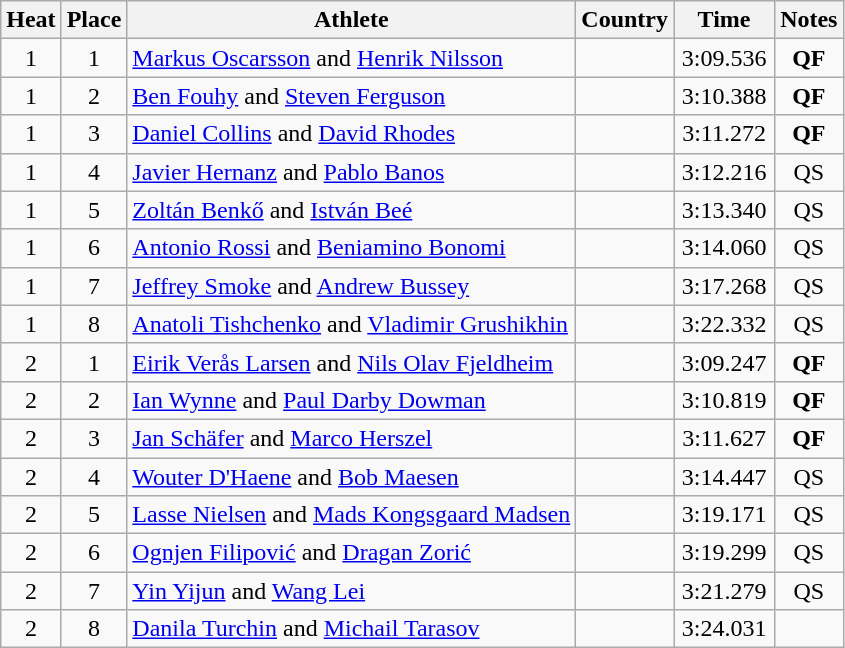<table class="wikitable sortable" style="text-align:center">
<tr>
<th>Heat</th>
<th>Place</th>
<th>Athlete</th>
<th>Country</th>
<th>Time</th>
<th>Notes</th>
</tr>
<tr>
<td>1</td>
<td>1</td>
<td align=left><a href='#'>Markus Oscarsson</a> and <a href='#'>Henrik Nilsson</a></td>
<td></td>
<td width=60>3:09.536</td>
<td><strong>QF</strong></td>
</tr>
<tr>
<td>1</td>
<td>2</td>
<td align=left><a href='#'>Ben Fouhy</a> and <a href='#'>Steven Ferguson</a></td>
<td></td>
<td>3:10.388</td>
<td><strong>QF</strong></td>
</tr>
<tr>
<td>1</td>
<td>3</td>
<td align=left><a href='#'>Daniel Collins</a> and <a href='#'>David Rhodes</a></td>
<td></td>
<td>3:11.272</td>
<td><strong>QF</strong></td>
</tr>
<tr>
<td>1</td>
<td>4</td>
<td align=left><a href='#'>Javier Hernanz</a> and <a href='#'>Pablo Banos</a></td>
<td></td>
<td>3:12.216</td>
<td>QS</td>
</tr>
<tr>
<td>1</td>
<td>5</td>
<td align=left><a href='#'>Zoltán Benkő</a> and <a href='#'>István Beé</a></td>
<td></td>
<td>3:13.340</td>
<td>QS</td>
</tr>
<tr>
<td>1</td>
<td>6</td>
<td align=left><a href='#'>Antonio Rossi</a> and <a href='#'>Beniamino Bonomi</a></td>
<td></td>
<td>3:14.060</td>
<td>QS</td>
</tr>
<tr>
<td>1</td>
<td>7</td>
<td align=left><a href='#'>Jeffrey Smoke</a> and <a href='#'>Andrew Bussey</a></td>
<td></td>
<td>3:17.268</td>
<td>QS</td>
</tr>
<tr>
<td>1</td>
<td>8</td>
<td align=left><a href='#'>Anatoli Tishchenko</a> and <a href='#'>Vladimir Grushikhin</a></td>
<td></td>
<td>3:22.332</td>
<td>QS</td>
</tr>
<tr>
<td>2</td>
<td>1</td>
<td align=left><a href='#'>Eirik Verås Larsen</a> and <a href='#'>Nils Olav Fjeldheim</a></td>
<td></td>
<td>3:09.247</td>
<td><strong>QF</strong></td>
</tr>
<tr>
<td>2</td>
<td>2</td>
<td align=left><a href='#'>Ian Wynne</a> and <a href='#'>Paul Darby Dowman</a></td>
<td></td>
<td>3:10.819</td>
<td><strong>QF</strong></td>
</tr>
<tr>
<td>2</td>
<td>3</td>
<td align=left><a href='#'>Jan Schäfer</a> and <a href='#'>Marco Herszel</a></td>
<td></td>
<td>3:11.627</td>
<td><strong>QF</strong></td>
</tr>
<tr>
<td>2</td>
<td>4</td>
<td align=left><a href='#'>Wouter D'Haene</a> and <a href='#'>Bob Maesen</a></td>
<td></td>
<td>3:14.447</td>
<td>QS</td>
</tr>
<tr>
<td>2</td>
<td>5</td>
<td align=left><a href='#'>Lasse Nielsen</a> and <a href='#'>Mads Kongsgaard Madsen</a></td>
<td></td>
<td>3:19.171</td>
<td>QS</td>
</tr>
<tr>
<td>2</td>
<td>6</td>
<td align=left><a href='#'>Ognjen Filipović</a> and <a href='#'>Dragan Zorić</a></td>
<td></td>
<td>3:19.299</td>
<td>QS</td>
</tr>
<tr>
<td>2</td>
<td>7</td>
<td align=left><a href='#'>Yin Yijun</a> and <a href='#'>Wang Lei</a></td>
<td></td>
<td>3:21.279</td>
<td>QS</td>
</tr>
<tr>
<td>2</td>
<td>8</td>
<td align=left><a href='#'>Danila Turchin</a> and <a href='#'>Michail Tarasov</a></td>
<td></td>
<td>3:24.031</td>
</tr>
</table>
